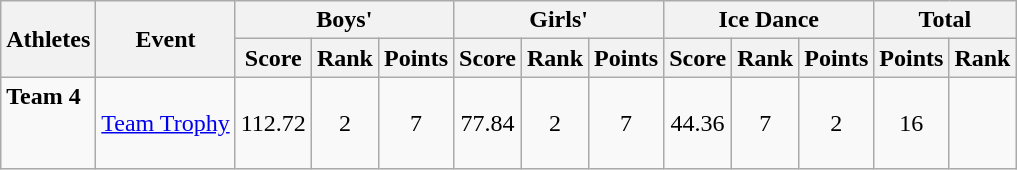<table class="wikitable">
<tr>
<th rowspan="2">Athletes</th>
<th rowspan="2">Event</th>
<th colspan="3">Boys'</th>
<th colspan="3">Girls'</th>
<th colspan="3">Ice Dance</th>
<th colspan="2">Total</th>
</tr>
<tr>
<th>Score</th>
<th>Rank</th>
<th>Points</th>
<th>Score</th>
<th>Rank</th>
<th>Points</th>
<th>Score</th>
<th>Rank</th>
<th>Points</th>
<th>Points</th>
<th>Rank</th>
</tr>
<tr>
<td><strong>Team 4</strong><br><br><br></td>
<td><a href='#'>Team Trophy</a></td>
<td align="center">112.72</td>
<td align="center">2</td>
<td align="center">7</td>
<td align="center">77.84</td>
<td align="center">2</td>
<td align="center">7</td>
<td align="center">44.36</td>
<td align="center">7</td>
<td align="center">2</td>
<td align="center">16</td>
<td align="center"></td>
</tr>
</table>
